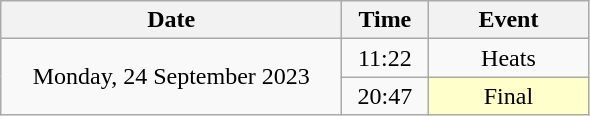<table class = "wikitable" style="text-align:center;">
<tr>
<th width=220>Date</th>
<th width=50>Time</th>
<th width=100>Event</th>
</tr>
<tr>
<td rowspan=2>Monday, 24 September 2023</td>
<td>11:22</td>
<td>Heats</td>
</tr>
<tr>
<td>20:47</td>
<td bgcolor=ffffcc>Final</td>
</tr>
</table>
